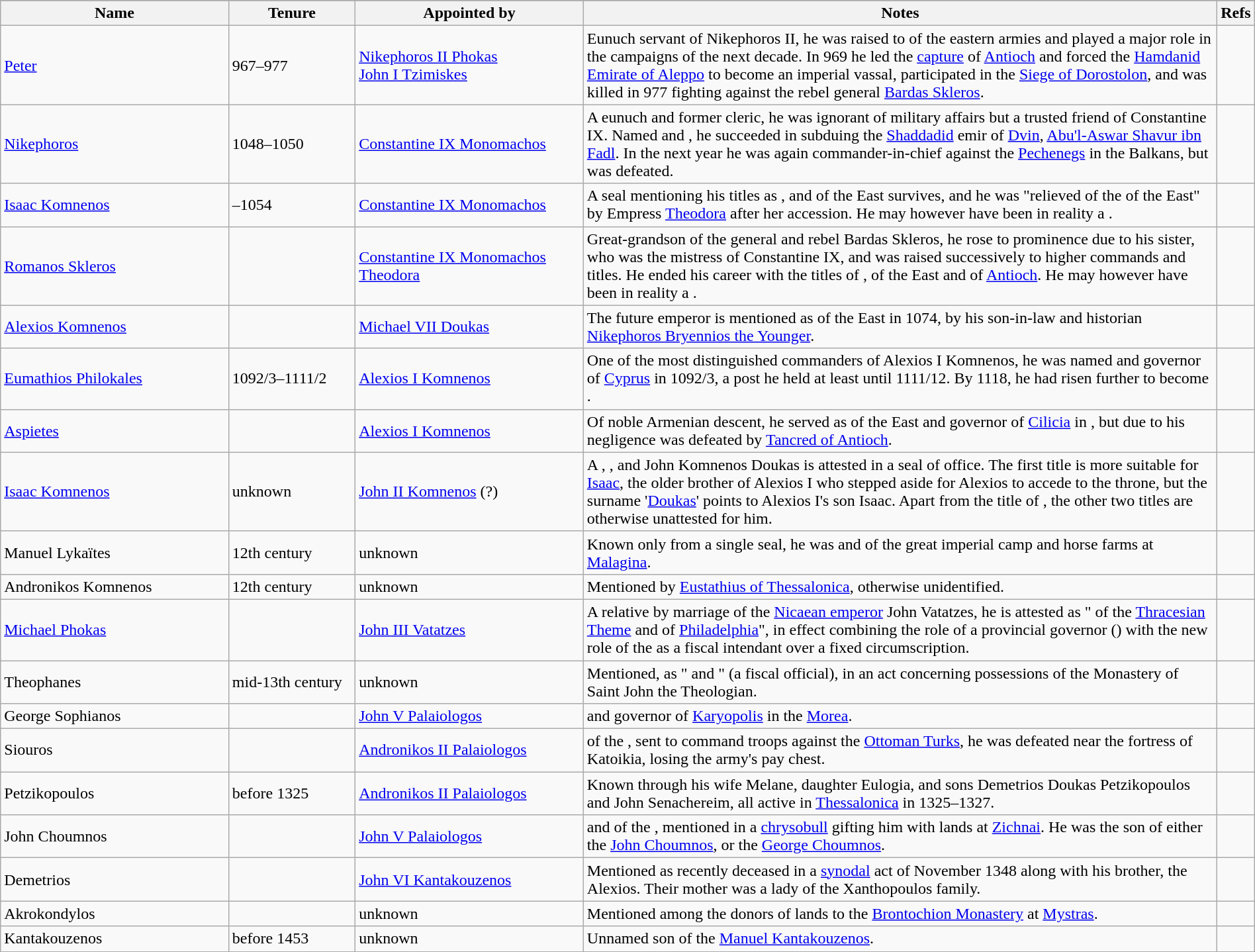<table class="wikitable"  width="100%">
<tr bgcolor="#FFDEAD">
</tr>
<tr>
<th width="18%">Name</th>
<th width="10%">Tenure</th>
<th width="18%">Appointed by</th>
<th width="50%">Notes</th>
<th width="2%">Refs</th>
</tr>
<tr>
<td><a href='#'>Peter</a></td>
<td>967–977</td>
<td><a href='#'>Nikephoros II Phokas</a><br><a href='#'>John I Tzimiskes</a></td>
<td>Eunuch servant of Nikephoros II, he was raised to  of the eastern armies and played a major role in the campaigns of the next decade. In 969 he led the <a href='#'>capture</a> of <a href='#'>Antioch</a> and forced the <a href='#'>Hamdanid</a> <a href='#'>Emirate of Aleppo</a> to become an imperial vassal, participated in the <a href='#'>Siege of Dorostolon</a>, and was killed in 977 fighting against the rebel general <a href='#'>Bardas Skleros</a>.</td>
<td></td>
</tr>
<tr>
<td><a href='#'>Nikephoros</a></td>
<td>1048–1050</td>
<td><a href='#'>Constantine IX Monomachos</a></td>
<td>A eunuch and former cleric, he was ignorant of military affairs but a trusted friend of Constantine IX. Named  and , he succeeded in subduing the <a href='#'>Shaddadid</a> emir of <a href='#'>Dvin</a>, <a href='#'>Abu'l-Aswar Shavur ibn Fadl</a>. In the next year he was again commander-in-chief against the <a href='#'>Pechenegs</a> in the Balkans, but was defeated.</td>
<td></td>
</tr>
<tr>
<td><a href='#'>Isaac Komnenos</a></td>
<td>–1054</td>
<td><a href='#'>Constantine IX Monomachos</a></td>
<td>A seal mentioning his titles as ,  and  of the East survives, and he was "relieved of the  of the East" by Empress <a href='#'>Theodora</a> after her accession. He may however have been in reality a .</td>
<td></td>
</tr>
<tr>
<td><a href='#'>Romanos Skleros</a></td>
<td></td>
<td><a href='#'>Constantine IX Monomachos</a><br><a href='#'>Theodora</a></td>
<td>Great-grandson of the general and rebel Bardas Skleros, he rose to prominence due to his sister, who was the mistress of Constantine IX, and was raised successively to higher commands and titles. He ended his career with the titles of ,  of the East and  of <a href='#'>Antioch</a>. He may however have been in reality a .</td>
<td></td>
</tr>
<tr>
<td><a href='#'>Alexios Komnenos</a></td>
<td></td>
<td><a href='#'>Michael VII Doukas</a></td>
<td>The future emperor is mentioned as  of the East in 1074, by his son-in-law and historian <a href='#'>Nikephoros Bryennios the Younger</a>.</td>
<td></td>
</tr>
<tr>
<td><a href='#'>Eumathios Philokales</a></td>
<td>1092/3–1111/2</td>
<td><a href='#'>Alexios I Komnenos</a></td>
<td>One of the most distinguished commanders of Alexios I Komnenos, he was named  and governor of <a href='#'>Cyprus</a> in 1092/3, a post he held at least until 1111/12. By 1118, he had risen further to become .</td>
<td></td>
</tr>
<tr>
<td><a href='#'>Aspietes</a></td>
<td></td>
<td><a href='#'>Alexios I Komnenos</a></td>
<td>Of noble Armenian descent, he served as  of the East and governor of <a href='#'>Cilicia</a> in , but due to his negligence was defeated by <a href='#'>Tancred of Antioch</a>.</td>
<td></td>
</tr>
<tr>
<td><a href='#'>Isaac Komnenos</a></td>
<td>unknown</td>
<td><a href='#'>John II Komnenos</a> (?)</td>
<td>A , , and  John Komnenos Doukas is attested in a seal of office. The first title is more suitable for <a href='#'>Isaac</a>, the older brother of Alexios I who stepped aside for Alexios to accede to the throne, but the surname '<a href='#'>Doukas</a>' points to Alexios I's son Isaac. Apart from the title of , the other two titles are otherwise unattested for him.</td>
<td></td>
</tr>
<tr>
<td>Manuel Lykaïtes</td>
<td>12th century</td>
<td>unknown</td>
<td>Known only from a single seal, he was  and  of the great imperial camp and horse farms at <a href='#'>Malagina</a>.</td>
<td></td>
</tr>
<tr>
<td>Andronikos Komnenos</td>
<td>12th century</td>
<td>unknown</td>
<td>Mentioned by <a href='#'>Eustathius of Thessalonica</a>, otherwise unidentified.</td>
<td></td>
</tr>
<tr>
<td><a href='#'>Michael Phokas</a></td>
<td></td>
<td><a href='#'>John III Vatatzes</a></td>
<td>A relative by marriage of the <a href='#'>Nicaean emperor</a> John Vatatzes, he is attested as " of the <a href='#'>Thracesian Theme</a> and of <a href='#'>Philadelphia</a>", in effect combining the role of a provincial governor () with the new role of the  as a fiscal intendant over a fixed circumscription.</td>
<td></td>
</tr>
<tr>
<td>Theophanes</td>
<td>mid-13th century</td>
<td>unknown</td>
<td>Mentioned, as " and " (a fiscal official), in an act concerning possessions of the Monastery of Saint John the Theologian.</td>
<td></td>
</tr>
<tr>
<td>George Sophianos</td>
<td></td>
<td><a href='#'>John V Palaiologos</a></td>
<td> and governor of <a href='#'>Karyopolis</a> in the <a href='#'>Morea</a>.</td>
<td></td>
</tr>
<tr>
<td>Siouros</td>
<td></td>
<td><a href='#'>Andronikos II Palaiologos</a></td>
<td> of the , sent to command troops against the <a href='#'>Ottoman Turks</a>, he was defeated near the fortress of Katoikia, losing the army's pay chest.</td>
<td></td>
</tr>
<tr>
<td>Petzikopoulos</td>
<td>before 1325</td>
<td><a href='#'>Andronikos II Palaiologos</a></td>
<td>Known through his wife Melane, daughter Eulogia, and sons Demetrios Doukas Petzikopoulos and John Senachereim, all active in <a href='#'>Thessalonica</a> in 1325–1327.</td>
<td></td>
</tr>
<tr>
<td>John Choumnos</td>
<td></td>
<td><a href='#'>John V Palaiologos</a></td>
<td> and  of the , mentioned in a <a href='#'>chrysobull</a> gifting him with lands at <a href='#'>Zichnai</a>. He was the son of either the  <a href='#'>John Choumnos</a>, or the  <a href='#'>George Choumnos</a>.</td>
<td></td>
</tr>
<tr>
<td>Demetrios</td>
<td></td>
<td><a href='#'>John VI Kantakouzenos</a></td>
<td>Mentioned as recently deceased in a <a href='#'>synodal</a> act of November 1348 along with his brother, the  Alexios. Their mother was a lady of the Xanthopoulos family.</td>
<td></td>
</tr>
<tr>
<td>Akrokondylos</td>
<td></td>
<td>unknown</td>
<td>Mentioned among the donors of lands to the <a href='#'>Brontochion Monastery</a> at <a href='#'>Mystras</a>.</td>
<td></td>
</tr>
<tr>
<td>Kantakouzenos</td>
<td>before 1453</td>
<td>unknown</td>
<td>Unnamed son of the  <a href='#'>Manuel Kantakouzenos</a>.</td>
<td></td>
</tr>
<tr>
</tr>
</table>
